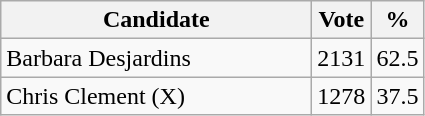<table class="wikitable">
<tr>
<th bgcolor="#DDDDFF" width="200px">Candidate</th>
<th bgcolor="#DDDDFF">Vote</th>
<th bgcolor="#DDDDFF">%</th>
</tr>
<tr>
<td>Barbara Desjardins</td>
<td>2131</td>
<td>62.5</td>
</tr>
<tr>
<td>Chris Clement (X)</td>
<td>1278</td>
<td>37.5</td>
</tr>
</table>
